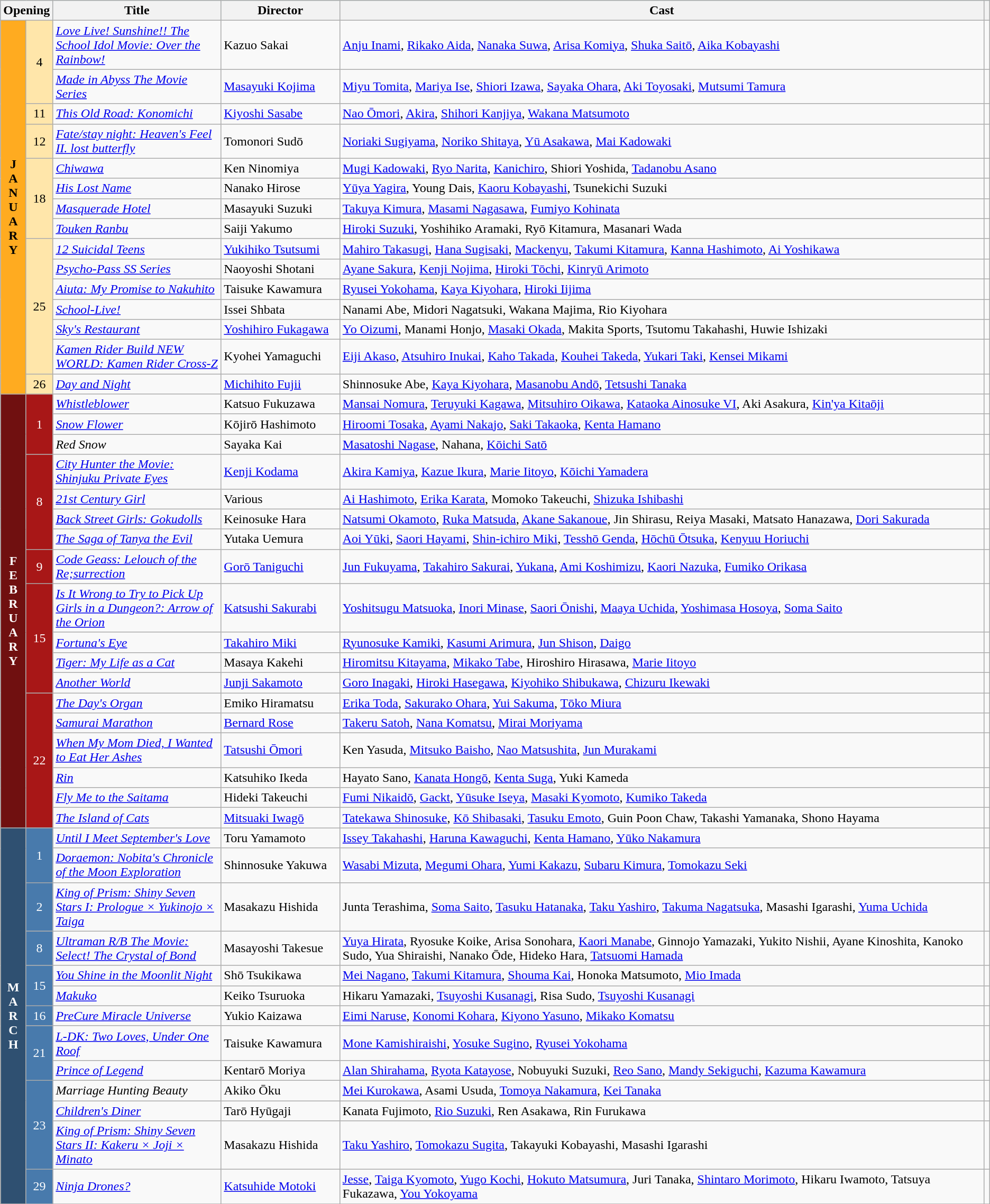<table class="wikitable sortable">
<tr style="background:#b0e0e6; text-align:center">
<th colspan="2">Opening</th>
<th style="width:17%">Title</th>
<th style="width:12%">Director</th>
<th>Cast</th>
<th></th>
</tr>
<tr>
<th rowspan="15" style="text-align:center; background:#FFAB20; color:black;">J<br>A<br>N<br>U<br>A<br>R<br>Y</th>
<td rowspan="2" style="text-align:center; background:#FFE6AA; color:black;">4</td>
<td><em><a href='#'>Love Live! Sunshine!! The School Idol Movie: Over the Rainbow!</a></em></td>
<td>Kazuo Sakai</td>
<td><a href='#'>Anju Inami</a>, <a href='#'>Rikako Aida</a>, <a href='#'>Nanaka Suwa</a>, <a href='#'>Arisa Komiya</a>, <a href='#'>Shuka Saitō</a>, <a href='#'>Aika Kobayashi</a></td>
<td></td>
</tr>
<tr>
<td><em><a href='#'>Made in Abyss The Movie Series</a></em></td>
<td><a href='#'>Masayuki Kojima</a></td>
<td><a href='#'>Miyu Tomita</a>, <a href='#'>Mariya Ise</a>, <a href='#'>Shiori Izawa</a>, <a href='#'>Sayaka Ohara</a>, <a href='#'>Aki Toyosaki</a>, <a href='#'>Mutsumi Tamura</a></td>
<td></td>
</tr>
<tr>
<td rowspan="1" style="text-align:center; background:#FFE6AA; color:black;">11</td>
<td><em><a href='#'>This Old Road: Konomichi</a></em></td>
<td><a href='#'>Kiyoshi Sasabe</a></td>
<td><a href='#'>Nao Ōmori</a>, <a href='#'>Akira</a>, <a href='#'>Shihori Kanjiya</a>, <a href='#'>Wakana Matsumoto</a></td>
<td></td>
</tr>
<tr>
<td rowspan="1" style="text-align:center; background:#FFE6AA; color:black;">12</td>
<td><em><a href='#'>Fate/stay night: Heaven's Feel II. lost butterfly</a></em></td>
<td>Tomonori Sudō</td>
<td><a href='#'>Noriaki Sugiyama</a>, <a href='#'>Noriko Shitaya</a>, <a href='#'>Yū Asakawa</a>, <a href='#'>Mai Kadowaki</a></td>
<td></td>
</tr>
<tr>
<td rowspan="4" style="text-align:center; background:#FFE6AA; color:black;">18</td>
<td><em><a href='#'>Chiwawa</a></em></td>
<td>Ken Ninomiya</td>
<td><a href='#'>Mugi Kadowaki</a>, <a href='#'>Ryo Narita</a>, <a href='#'>Kanichiro</a>, Shiori Yoshida, <a href='#'>Tadanobu Asano</a></td>
<td></td>
</tr>
<tr>
<td><em><a href='#'>His Lost Name</a></em></td>
<td>Nanako Hirose</td>
<td><a href='#'>Yūya Yagira</a>, Young Dais, <a href='#'>Kaoru Kobayashi</a>, Tsunekichi Suzuki</td>
<td></td>
</tr>
<tr>
<td><em><a href='#'>Masquerade Hotel</a></em></td>
<td>Masayuki Suzuki</td>
<td><a href='#'>Takuya Kimura</a>, <a href='#'>Masami Nagasawa</a>, <a href='#'>Fumiyo Kohinata</a></td>
<td></td>
</tr>
<tr>
<td><em><a href='#'>Touken Ranbu</a></em></td>
<td>Saiji Yakumo</td>
<td><a href='#'>Hiroki Suzuki</a>, Yoshihiko Aramaki, Ryō Kitamura, Masanari Wada</td>
<td></td>
</tr>
<tr>
<td rowspan="6" style="text-align:center; background:#FFE6AA; color:black;">25</td>
<td><em><a href='#'>12 Suicidal Teens</a></em></td>
<td><a href='#'>Yukihiko Tsutsumi</a></td>
<td><a href='#'>Mahiro Takasugi</a>, <a href='#'>Hana Sugisaki</a>, <a href='#'>Mackenyu</a>, <a href='#'>Takumi Kitamura</a>, <a href='#'>Kanna Hashimoto</a>, <a href='#'>Ai Yoshikawa</a></td>
<td></td>
</tr>
<tr>
<td><em><a href='#'>Psycho-Pass SS Series</a></em></td>
<td>Naoyoshi Shotani</td>
<td><a href='#'>Ayane Sakura</a>, <a href='#'>Kenji Nojima</a>, <a href='#'>Hiroki Tōchi</a>, <a href='#'>Kinryū Arimoto</a></td>
<td></td>
</tr>
<tr>
<td><em><a href='#'>Aiuta: My Promise to Nakuhito</a></em></td>
<td>Taisuke Kawamura</td>
<td><a href='#'>Ryusei Yokohama</a>, <a href='#'>Kaya Kiyohara</a>, <a href='#'>Hiroki Iijima</a></td>
<td></td>
</tr>
<tr>
<td><em><a href='#'>School-Live!</a></em></td>
<td>Issei Shbata</td>
<td>Nanami Abe, Midori Nagatsuki, Wakana Majima, Rio Kiyohara</td>
<td></td>
</tr>
<tr>
<td><em><a href='#'>Sky's Restaurant</a></em></td>
<td><a href='#'>Yoshihiro Fukagawa</a></td>
<td><a href='#'>Yo Oizumi</a>, Manami Honjo, <a href='#'>Masaki Okada</a>, Makita Sports, Tsutomu Takahashi, Huwie Ishizaki</td>
<td></td>
</tr>
<tr>
<td><em><a href='#'>Kamen Rider Build NEW WORLD: Kamen Rider Cross-Z</a></em></td>
<td>Kyohei Yamaguchi</td>
<td><a href='#'>Eiji Akaso</a>, <a href='#'>Atsuhiro Inukai</a>, <a href='#'>Kaho Takada</a>, <a href='#'>Kouhei Takeda</a>, <a href='#'>Yukari Taki</a>, <a href='#'>Kensei Mikami</a></td>
<td></td>
</tr>
<tr>
<td rowspan="1" style="text-align:center; background:#FFE6AA; color:black;">26</td>
<td><em><a href='#'>Day and Night</a></em></td>
<td><a href='#'>Michihito Fujii</a></td>
<td>Shinnosuke Abe, <a href='#'>Kaya Kiyohara</a>, <a href='#'>Masanobu Andō</a>, <a href='#'>Tetsushi Tanaka</a></td>
<td></td>
</tr>
<tr>
<th rowspan="18" style="text-align:center; background:#701010; color:white;">F<br>E<br>B<br>R<br>U<br>A<br>R<br>Y</th>
<td rowspan="3" style="text-align:center; background:#A81717; color:white;">1</td>
<td><em><a href='#'>Whistleblower</a></em></td>
<td>Katsuo Fukuzawa</td>
<td><a href='#'>Mansai Nomura</a>, <a href='#'>Teruyuki Kagawa</a>, <a href='#'>Mitsuhiro Oikawa</a>, <a href='#'>Kataoka Ainosuke VI</a>, Aki Asakura, <a href='#'>Kin'ya Kitaōji</a></td>
<td></td>
</tr>
<tr>
<td><em><a href='#'>Snow Flower</a></em></td>
<td>Kōjirō Hashimoto</td>
<td><a href='#'>Hiroomi Tosaka</a>, <a href='#'>Ayami Nakajo</a>, <a href='#'>Saki Takaoka</a>, <a href='#'>Kenta Hamano</a></td>
<td></td>
</tr>
<tr>
<td><em>Red Snow</em></td>
<td>Sayaka Kai</td>
<td><a href='#'>Masatoshi Nagase</a>, Nahana, <a href='#'>Kōichi Satō</a></td>
<td></td>
</tr>
<tr>
<td rowspan="4" style="text-align:center; background:#A81717; color:white;">8</td>
<td><em><a href='#'>City Hunter the Movie: Shinjuku Private Eyes</a></em></td>
<td><a href='#'>Kenji Kodama</a></td>
<td><a href='#'>Akira Kamiya</a>, <a href='#'>Kazue Ikura</a>, <a href='#'>Marie Iitoyo</a>, <a href='#'>Kōichi Yamadera</a></td>
<td></td>
</tr>
<tr>
<td><em><a href='#'>21st Century Girl</a></em></td>
<td>Various</td>
<td><a href='#'>Ai Hashimoto</a>, <a href='#'>Erika Karata</a>, Momoko Takeuchi, <a href='#'>Shizuka Ishibashi</a></td>
<td></td>
</tr>
<tr>
<td><em><a href='#'>Back Street Girls: Gokudolls</a></em></td>
<td>Keinosuke Hara</td>
<td><a href='#'>Natsumi Okamoto</a>, <a href='#'>Ruka Matsuda</a>, <a href='#'>Akane Sakanoue</a>, Jin Shirasu, Reiya Masaki, Matsato Hanazawa, <a href='#'>Dori Sakurada</a></td>
<td></td>
</tr>
<tr>
<td><em><a href='#'>The Saga of Tanya the Evil</a></em></td>
<td>Yutaka Uemura</td>
<td><a href='#'>Aoi Yūki</a>, <a href='#'>Saori Hayami</a>, <a href='#'>Shin-ichiro Miki</a>, <a href='#'>Tesshō Genda</a>, <a href='#'>Hōchū Ōtsuka</a>, <a href='#'>Kenyuu Horiuchi</a></td>
<td></td>
</tr>
<tr>
<td rowspan="1" style="text-align:center; background:#A81717; color:white;">9</td>
<td><em><a href='#'>Code Geass: Lelouch of the Re;surrection</a></em></td>
<td><a href='#'>Gorō Taniguchi</a></td>
<td><a href='#'>Jun Fukuyama</a>, <a href='#'>Takahiro Sakurai</a>, <a href='#'>Yukana</a>, <a href='#'>Ami Koshimizu</a>, <a href='#'>Kaori Nazuka</a>, <a href='#'>Fumiko Orikasa</a></td>
<td></td>
</tr>
<tr>
<td rowspan="4" style="text-align:center; background:#A81717; color:white;">15</td>
<td><em><a href='#'>Is It Wrong to Try to Pick Up Girls in a Dungeon?: Arrow of the Orion</a></em></td>
<td><a href='#'>Katsushi Sakurabi</a></td>
<td><a href='#'>Yoshitsugu Matsuoka</a>, <a href='#'>Inori Minase</a>, <a href='#'>Saori Ōnishi</a>, <a href='#'>Maaya Uchida</a>, <a href='#'>Yoshimasa Hosoya</a>, <a href='#'>Soma Saito</a></td>
<td></td>
</tr>
<tr>
<td><em><a href='#'>Fortuna's Eye</a></em></td>
<td><a href='#'>Takahiro Miki</a></td>
<td><a href='#'>Ryunosuke Kamiki</a>, <a href='#'>Kasumi Arimura</a>, <a href='#'>Jun Shison</a>, <a href='#'>Daigo</a></td>
<td></td>
</tr>
<tr>
<td><em><a href='#'>Tiger: My Life as a Cat</a></em></td>
<td>Masaya Kakehi</td>
<td><a href='#'>Hiromitsu Kitayama</a>, <a href='#'>Mikako Tabe</a>, Hiroshiro Hirasawa, <a href='#'>Marie Iitoyo</a></td>
<td></td>
</tr>
<tr>
<td><em><a href='#'>Another World</a></em></td>
<td><a href='#'>Junji Sakamoto</a></td>
<td><a href='#'>Goro Inagaki</a>, <a href='#'>Hiroki Hasegawa</a>, <a href='#'>Kiyohiko Shibukawa</a>, <a href='#'>Chizuru Ikewaki</a></td>
<td></td>
</tr>
<tr>
<td rowspan="6" style="text-align:center; background:#A81717; color:white;">22</td>
<td><em><a href='#'>The Day's Organ</a></em></td>
<td>Emiko Hiramatsu</td>
<td><a href='#'>Erika Toda</a>, <a href='#'>Sakurako Ohara</a>, <a href='#'>Yui Sakuma</a>, <a href='#'>Tōko Miura</a></td>
<td></td>
</tr>
<tr>
<td><em><a href='#'>Samurai Marathon</a></em></td>
<td><a href='#'>Bernard Rose</a></td>
<td><a href='#'>Takeru Satoh</a>, <a href='#'>Nana Komatsu</a>, <a href='#'>Mirai Moriyama</a></td>
<td></td>
</tr>
<tr>
<td><em><a href='#'>When My Mom Died, I Wanted to Eat Her Ashes</a></em></td>
<td><a href='#'>Tatsushi Ōmori</a></td>
<td>Ken Yasuda, <a href='#'>Mitsuko Baisho</a>, <a href='#'>Nao Matsushita</a>, <a href='#'>Jun Murakami</a></td>
<td></td>
</tr>
<tr>
<td><em><a href='#'>Rin</a></em></td>
<td>Katsuhiko Ikeda</td>
<td>Hayato Sano, <a href='#'>Kanata Hongō</a>, <a href='#'>Kenta Suga</a>, Yuki Kameda</td>
<td></td>
</tr>
<tr>
<td><em><a href='#'>Fly Me to the Saitama</a></em></td>
<td>Hideki Takeuchi</td>
<td><a href='#'>Fumi Nikaidō</a>, <a href='#'>Gackt</a>, <a href='#'>Yūsuke Iseya</a>, <a href='#'>Masaki Kyomoto</a>, <a href='#'>Kumiko Takeda</a></td>
<td><br></td>
</tr>
<tr>
<td><em><a href='#'>The Island of Cats</a></em></td>
<td><a href='#'>Mitsuaki Iwagō</a></td>
<td><a href='#'>Tatekawa Shinosuke</a>, <a href='#'>Kō Shibasaki</a>, <a href='#'>Tasuku Emoto</a>, Guin Poon Chaw, Takashi Yamanaka, Shono Hayama</td>
<td></td>
</tr>
<tr>
<th rowspan="13" style="text-align:center; background:#2F5071; color:white;">M<br>A<br>R<br>C<br>H</th>
<td rowspan="2" style="text-align:center; background:#487AAC; color:white;">1</td>
<td><em><a href='#'>Until I Meet September's Love</a></em></td>
<td>Toru Yamamoto</td>
<td><a href='#'>Issey Takahashi</a>, <a href='#'>Haruna Kawaguchi</a>, <a href='#'>Kenta Hamano</a>, <a href='#'>Yūko Nakamura</a></td>
<td></td>
</tr>
<tr>
<td><em><a href='#'>Doraemon: Nobita's Chronicle of the Moon Exploration</a></em></td>
<td>Shinnosuke Yakuwa</td>
<td><a href='#'>Wasabi Mizuta</a>, <a href='#'>Megumi Ohara</a>, <a href='#'>Yumi Kakazu</a>, <a href='#'>Subaru Kimura</a>, <a href='#'>Tomokazu Seki</a></td>
<td></td>
</tr>
<tr>
<td style="text-align:center; background:#487AAC; color:white;">2</td>
<td><em><a href='#'>King of Prism: Shiny Seven Stars I: Prologue × Yukinojo × Taiga</a></em></td>
<td>Masakazu Hishida</td>
<td>Junta Terashima, <a href='#'>Soma Saito</a>, <a href='#'>Tasuku Hatanaka</a>, <a href='#'>Taku Yashiro</a>, <a href='#'>Takuma Nagatsuka</a>, Masashi Igarashi, <a href='#'>Yuma Uchida</a></td>
<td></td>
</tr>
<tr>
<td style="text-align:center; background:#487AAC; color:white;">8</td>
<td><em><a href='#'>Ultraman R/B The Movie: Select! The Crystal of Bond</a></em></td>
<td>Masayoshi Takesue</td>
<td><a href='#'>Yuya Hirata</a>, Ryosuke Koike, Arisa Sonohara, <a href='#'>Kaori Manabe</a>, Ginnojo Yamazaki, Yukito Nishii, Ayane Kinoshita, Kanoko Sudo, Yua Shiraishi, Nanako Ōde, Hideko Hara, <a href='#'>Tatsuomi Hamada</a></td>
<td></td>
</tr>
<tr>
<td rowspan="2" style="text-align:center; background:#487AAC; color:white;">15</td>
<td><em><a href='#'>You Shine in the Moonlit Night</a></em></td>
<td>Shō Tsukikawa</td>
<td><a href='#'>Mei Nagano</a>, <a href='#'>Takumi Kitamura</a>, <a href='#'>Shouma Kai</a>, Honoka Matsumoto, <a href='#'>Mio Imada</a></td>
<td></td>
</tr>
<tr>
<td><em><a href='#'>Makuko</a></em></td>
<td>Keiko Tsuruoka</td>
<td>Hikaru Yamazaki, <a href='#'>Tsuyoshi Kusanagi</a>, Risa Sudo, <a href='#'>Tsuyoshi Kusanagi</a></td>
<td></td>
</tr>
<tr>
<td rowspan="1" style="text-align:center; background:#487AAC; color:white;">16</td>
<td><em><a href='#'>PreCure Miracle Universe</a></em></td>
<td>Yukio Kaizawa</td>
<td><a href='#'>Eimi Naruse</a>, <a href='#'>Konomi Kohara</a>, <a href='#'>Kiyono Yasuno</a>, <a href='#'>Mikako Komatsu</a></td>
<td></td>
</tr>
<tr>
<td rowspan="2" style="text-align:center; background:#487AAC; color:white;">21</td>
<td><em><a href='#'>L-DK: Two Loves, Under One Roof</a></em></td>
<td>Taisuke Kawamura</td>
<td><a href='#'>Mone Kamishiraishi</a>, <a href='#'>Yosuke Sugino</a>, <a href='#'>Ryusei Yokohama</a></td>
<td></td>
</tr>
<tr>
<td><em><a href='#'>Prince of Legend</a></em></td>
<td>Kentarō Moriya</td>
<td><a href='#'>Alan Shirahama</a>, <a href='#'>Ryota Katayose</a>, Nobuyuki Suzuki, <a href='#'>Reo Sano</a>, <a href='#'>Mandy Sekiguchi</a>, <a href='#'>Kazuma Kawamura</a></td>
<td></td>
</tr>
<tr>
<td rowspan="3" style="text-align:center; background:#487AAC; color:white;">23</td>
<td><em>Marriage Hunting Beauty</em></td>
<td>Akiko Ōku</td>
<td><a href='#'>Mei Kurokawa</a>, Asami Usuda, <a href='#'>Tomoya Nakamura</a>, <a href='#'>Kei Tanaka</a></td>
<td></td>
</tr>
<tr>
<td><em><a href='#'>Children's Diner</a></em></td>
<td>Tarō Hyūgaji</td>
<td>Kanata Fujimoto, <a href='#'>Rio Suzuki</a>, Ren Asakawa, Rin Furukawa</td>
<td></td>
</tr>
<tr>
<td><em><a href='#'>King of Prism: Shiny Seven Stars II: Kakeru × Joji × Minato</a></em></td>
<td>Masakazu Hishida</td>
<td><a href='#'>Taku Yashiro</a>, <a href='#'>Tomokazu Sugita</a>, Takayuki Kobayashi, Masashi Igarashi</td>
<td></td>
</tr>
<tr>
<td rowspan="3" style="text-align:center; background:#487AAC; color:white;">29</td>
<td><em><a href='#'>Ninja Drones?</a></em></td>
<td><a href='#'>Katsuhide Motoki</a></td>
<td><a href='#'>Jesse</a>, <a href='#'>Taiga Kyomoto</a>, <a href='#'>Yugo Kochi</a>, <a href='#'>Hokuto Matsumura</a>, Juri Tanaka, <a href='#'>Shintaro Morimoto</a>, Hikaru Iwamoto, Tatsuya Fukazawa, <a href='#'>You Yokoyama</a></td>
<td></td>
</tr>
<tr>
</tr>
</table>
